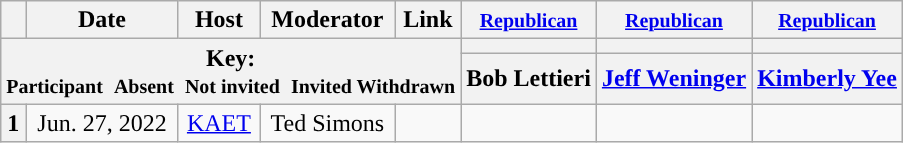<table class="wikitable" style="text-align:center;">
<tr>
<th scope="col"></th>
<th scope="col">Date</th>
<th scope="col">Host</th>
<th scope="col">Moderator</th>
<th scope="col">Link</th>
<th scope="col"><small><a href='#'>Republican</a></small></th>
<th scope="col"><small><a href='#'>Republican</a></small></th>
<th scope="col"><small><a href='#'>Republican</a></small></th>
</tr>
<tr>
<th colspan="5" rowspan="2">Key:<br> <small>Participant </small>  <small>Absent </small>  <small>Not invited </small>  <small>Invited  Withdrawn</small></th>
<th scope="col" style="background:"></th>
<th scope="col" style="background:"></th>
<th scope="col" style="background:"></th>
</tr>
<tr>
<th scope="col">Bob Lettieri</th>
<th scope="col"><a href='#'>Jeff Weninger</a></th>
<th scope="col"><a href='#'>Kimberly Yee</a></th>
</tr>
<tr>
<th>1</th>
<td style="white-space:nowrap;">Jun. 27, 2022</td>
<td style="white-space:nowrap;"><a href='#'>KAET</a></td>
<td style="white-space:nowrap;">Ted Simons</td>
<td style="white-space:nowrap;"></td>
<td></td>
<td></td>
<td></td>
</tr>
</table>
